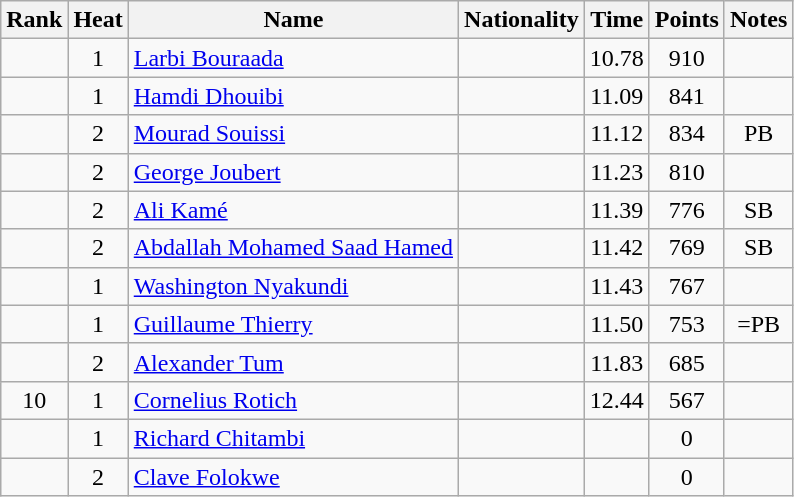<table class="wikitable sortable" style="text-align:center">
<tr>
<th>Rank</th>
<th>Heat</th>
<th>Name</th>
<th>Nationality</th>
<th>Time</th>
<th>Points</th>
<th>Notes</th>
</tr>
<tr>
<td></td>
<td>1</td>
<td align="left"><a href='#'>Larbi Bouraada</a></td>
<td align=left></td>
<td>10.78</td>
<td>910</td>
<td></td>
</tr>
<tr>
<td></td>
<td>1</td>
<td align="left"><a href='#'>Hamdi Dhouibi</a></td>
<td align=left></td>
<td>11.09</td>
<td>841</td>
<td></td>
</tr>
<tr>
<td></td>
<td>2</td>
<td align="left"><a href='#'>Mourad Souissi</a></td>
<td align=left></td>
<td>11.12</td>
<td>834</td>
<td>PB</td>
</tr>
<tr>
<td></td>
<td>2</td>
<td align="left"><a href='#'>George Joubert</a></td>
<td align=left></td>
<td>11.23</td>
<td>810</td>
<td></td>
</tr>
<tr>
<td></td>
<td>2</td>
<td align="left"><a href='#'>Ali Kamé</a></td>
<td align=left></td>
<td>11.39</td>
<td>776</td>
<td>SB</td>
</tr>
<tr>
<td></td>
<td>2</td>
<td align="left"><a href='#'>Abdallah Mohamed Saad Hamed</a></td>
<td align=left></td>
<td>11.42</td>
<td>769</td>
<td>SB</td>
</tr>
<tr>
<td></td>
<td>1</td>
<td align="left"><a href='#'>Washington Nyakundi</a></td>
<td align=left></td>
<td>11.43</td>
<td>767</td>
<td></td>
</tr>
<tr>
<td></td>
<td>1</td>
<td align="left"><a href='#'>Guillaume Thierry</a></td>
<td align=left></td>
<td>11.50</td>
<td>753</td>
<td>=PB</td>
</tr>
<tr>
<td></td>
<td>2</td>
<td align="left"><a href='#'>Alexander Tum</a></td>
<td align=left></td>
<td>11.83</td>
<td>685</td>
<td></td>
</tr>
<tr>
<td>10</td>
<td>1</td>
<td align="left"><a href='#'>Cornelius Rotich</a></td>
<td align=left></td>
<td>12.44</td>
<td>567</td>
<td></td>
</tr>
<tr>
<td></td>
<td>1</td>
<td align="left"><a href='#'>Richard Chitambi</a></td>
<td align=left></td>
<td><strong></strong></td>
<td>0</td>
<td></td>
</tr>
<tr>
<td></td>
<td>2</td>
<td align="left"><a href='#'>Clave Folokwe</a></td>
<td align=left></td>
<td><strong></strong></td>
<td>0</td>
<td></td>
</tr>
</table>
